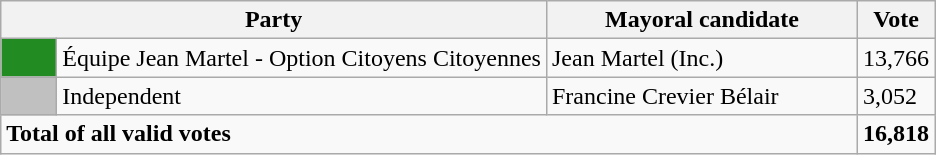<table class="wikitable">
<tr>
<th bgcolor="#DDDDFF" width="230px" colspan="2">Party</th>
<th bgcolor="#DDDDFF" width="200px">Mayoral candidate</th>
<th bgcolor="#DDDDFF" width="30px">Vote</th>
</tr>
<tr>
<td bgcolor="#228B22" width="30px"> </td>
<td>Équipe Jean Martel - Option Citoyens Citoyennes</td>
<td>Jean Martel (Inc.)</td>
<td>13,766</td>
</tr>
<tr>
<td bgcolor="#C0C0C0" width="30px"> </td>
<td>Independent</td>
<td>Francine Crevier Bélair</td>
<td>3,052</td>
</tr>
<tr>
<td colspan="3"><strong>Total of all valid votes</strong></td>
<td><strong>16,818</strong></td>
</tr>
</table>
